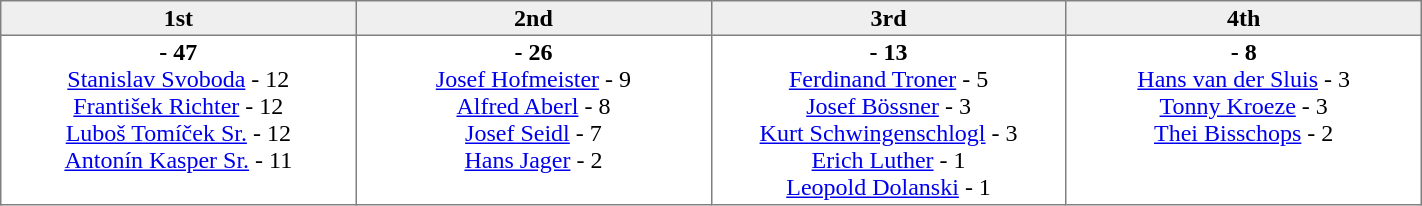<table border=1 cellpadding=2 cellspacing=0 width=75% style="border-collapse:collapse">
<tr align=center style="background:#efefef;">
<th width=20% >1st</th>
<th width=20% >2nd</th>
<th width=20% >3rd</th>
<th width=20%>4th</th>
</tr>
<tr align=center>
<td valign=top ><strong> - 47</strong><br><a href='#'>Stanislav Svoboda</a> - 12<br><a href='#'>František Richter</a> - 12<br><a href='#'>Luboš Tomíček Sr.</a> - 12<br><a href='#'>Antonín Kasper Sr.</a> - 11</td>
<td valign=top ><strong> - 26</strong><br><a href='#'>Josef Hofmeister</a> - 9<br><a href='#'>Alfred Aberl</a> - 8<br><a href='#'>Josef Seidl</a> - 7<br><a href='#'>Hans Jager</a> - 2</td>
<td valign=top ><strong> - 13</strong><br><a href='#'>Ferdinand Troner</a> - 5<br><a href='#'>Josef Bössner</a> - 3<br><a href='#'>Kurt Schwingenschlogl</a> - 3<br><a href='#'>Erich Luther</a> - 1<br><a href='#'>Leopold Dolanski</a> - 1</td>
<td valign=top><strong> - 8</strong><br><a href='#'>Hans van der Sluis</a> - 3<br><a href='#'>Tonny Kroeze</a> - 3<br><a href='#'>Thei Bisschops</a> - 2</td>
</tr>
</table>
